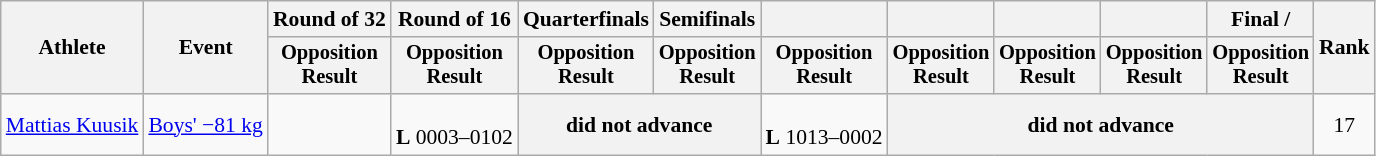<table class="wikitable" style="font-size:90%">
<tr>
<th rowspan="2">Athlete</th>
<th rowspan="2">Event</th>
<th>Round of 32</th>
<th>Round of 16</th>
<th>Quarterfinals</th>
<th>Semifinals</th>
<th></th>
<th></th>
<th></th>
<th></th>
<th>Final / </th>
<th rowspan=2>Rank</th>
</tr>
<tr style="font-size:95%">
<th>Opposition<br>Result</th>
<th>Opposition<br>Result</th>
<th>Opposition<br>Result</th>
<th>Opposition<br>Result</th>
<th>Opposition<br>Result</th>
<th>Opposition<br>Result</th>
<th>Opposition<br>Result</th>
<th>Opposition<br>Result</th>
<th>Opposition<br>Result</th>
</tr>
<tr align=center>
<td align=left><a href='#'>Mattias Kuusik</a></td>
<td align=left><a href='#'>Boys' −81 kg</a></td>
<td></td>
<td> <br> <strong>L</strong> 0003–0102</td>
<th colspan=2>did not advance</th>
<td> <br> <strong>L</strong> 1013–0002</td>
<th colspan=4>did not advance</th>
<td>17</td>
</tr>
</table>
